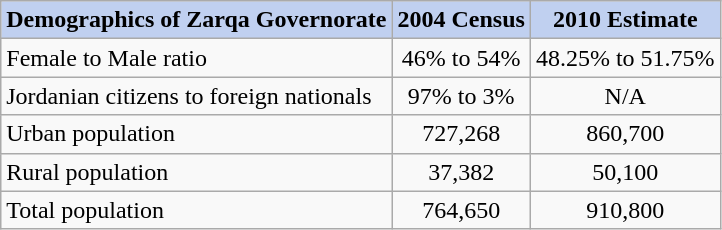<table class="wikitable">
<tr>
<th style="text-align:center; background:#c0d0f0;">Demographics of Zarqa Governorate</th>
<th style="text-align:center; background:#c0d0f0;">2004 Census </th>
<th style="text-align:center; background:#c0d0f0;">2010 Estimate</th>
</tr>
<tr>
<td>Female to Male ratio</td>
<td align=center>46% to 54%</td>
<td align=center>48.25% to 51.75%</td>
</tr>
<tr>
<td>Jordanian citizens to foreign nationals</td>
<td align=center>97% to 3%</td>
<td align=center>N/A</td>
</tr>
<tr>
<td>Urban population</td>
<td align=center>727,268</td>
<td align=center>860,700</td>
</tr>
<tr>
<td>Rural population</td>
<td align=center>37,382</td>
<td align=center>50,100</td>
</tr>
<tr>
<td>Total population</td>
<td align=center>764,650</td>
<td align=center>910,800</td>
</tr>
</table>
